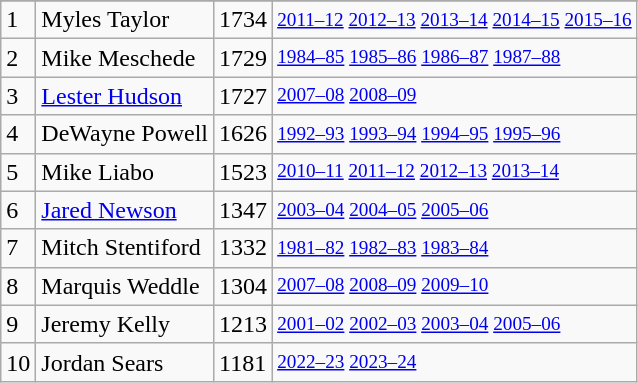<table class="wikitable">
<tr>
</tr>
<tr>
<td>1</td>
<td>Myles Taylor</td>
<td>1734</td>
<td style="font-size:80%;"><a href='#'>2011–12</a> <a href='#'>2012–13</a> <a href='#'>2013–14</a> <a href='#'>2014–15</a> <a href='#'>2015–16</a></td>
</tr>
<tr>
<td>2</td>
<td>Mike Meschede</td>
<td>1729</td>
<td style="font-size:80%;"><a href='#'>1984–85</a> <a href='#'>1985–86</a> <a href='#'>1986–87</a> <a href='#'>1987–88</a></td>
</tr>
<tr>
<td>3</td>
<td><a href='#'>Lester Hudson</a></td>
<td>1727</td>
<td style="font-size:80%;"><a href='#'>2007–08</a> <a href='#'>2008–09</a></td>
</tr>
<tr>
<td>4</td>
<td>DeWayne Powell</td>
<td>1626</td>
<td style="font-size:80%;"><a href='#'>1992–93</a> <a href='#'>1993–94</a> <a href='#'>1994–95</a> <a href='#'>1995–96</a></td>
</tr>
<tr>
<td>5</td>
<td>Mike Liabo</td>
<td>1523</td>
<td style="font-size:80%;"><a href='#'>2010–11</a> <a href='#'>2011–12</a> <a href='#'>2012–13</a> <a href='#'>2013–14</a></td>
</tr>
<tr>
<td>6</td>
<td><a href='#'>Jared Newson</a></td>
<td>1347</td>
<td style="font-size:80%;"><a href='#'>2003–04</a> <a href='#'>2004–05</a> <a href='#'>2005–06</a></td>
</tr>
<tr>
<td>7</td>
<td>Mitch Stentiford</td>
<td>1332</td>
<td style="font-size:80%;"><a href='#'>1981–82</a> <a href='#'>1982–83</a> <a href='#'>1983–84</a></td>
</tr>
<tr>
<td>8</td>
<td>Marquis Weddle</td>
<td>1304</td>
<td style="font-size:80%;"><a href='#'>2007–08</a> <a href='#'>2008–09</a> <a href='#'>2009–10</a></td>
</tr>
<tr>
<td>9</td>
<td>Jeremy Kelly</td>
<td>1213</td>
<td style="font-size:80%;"><a href='#'>2001–02</a> <a href='#'>2002–03</a> <a href='#'>2003–04</a> <a href='#'>2005–06</a></td>
</tr>
<tr>
<td>10</td>
<td>Jordan Sears</td>
<td>1181</td>
<td style="font-size:80%;"><a href='#'>2022–23</a> <a href='#'>2023–24</a></td>
</tr>
</table>
